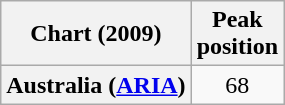<table class="wikitable plainrowheaders">
<tr>
<th>Chart (2009)</th>
<th>Peak<br>position</th>
</tr>
<tr>
<th scope="row">Australia (<a href='#'>ARIA</a>)</th>
<td align="center">68</td>
</tr>
</table>
